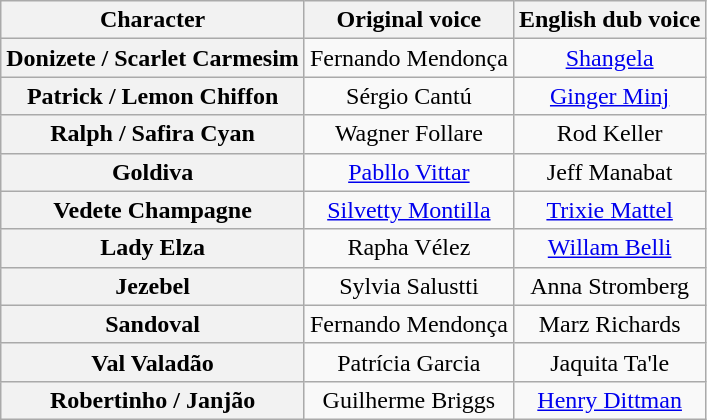<table class="wikitable plainrowheaders" style="text-align:center">
<tr>
<th scope="col">Character</th>
<th scope="col">Original voice</th>
<th scope="col">English dub voice</th>
</tr>
<tr>
<th scope="row">Donizete / Scarlet Carmesim</th>
<td>Fernando Mendonça</td>
<td><a href='#'>Shangela</a></td>
</tr>
<tr>
<th scope="row">Patrick / Lemon Chiffon</th>
<td>Sérgio Cantú</td>
<td><a href='#'>Ginger Minj</a></td>
</tr>
<tr>
<th scope="row">Ralph / Safira Cyan</th>
<td>Wagner Follare</td>
<td>Rod Keller</td>
</tr>
<tr>
<th scope="row">Goldiva</th>
<td><a href='#'>Pabllo Vittar</a></td>
<td>Jeff Manabat</td>
</tr>
<tr>
<th scope="row">Vedete Champagne</th>
<td><a href='#'>Silvetty Montilla</a></td>
<td><a href='#'>Trixie Mattel</a></td>
</tr>
<tr>
<th scope="row">Lady Elza</th>
<td>Rapha Vélez</td>
<td><a href='#'>Willam Belli</a></td>
</tr>
<tr>
<th scope="row">Jezebel</th>
<td>Sylvia Salustti</td>
<td>Anna Stromberg</td>
</tr>
<tr>
<th scope="row">Sandoval</th>
<td>Fernando Mendonça</td>
<td>Marz Richards</td>
</tr>
<tr>
<th scope="row">Val Valadão</th>
<td>Patrícia Garcia</td>
<td>Jaquita Ta'le</td>
</tr>
<tr>
<th scope="row">Robertinho / Janjão</th>
<td>Guilherme Briggs</td>
<td><a href='#'>Henry Dittman</a></td>
</tr>
</table>
